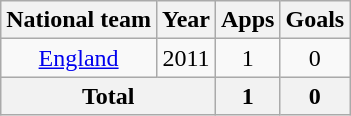<table class=wikitable style=text-align:center>
<tr>
<th>National team</th>
<th>Year</th>
<th>Apps</th>
<th>Goals</th>
</tr>
<tr>
<td><a href='#'>England</a></td>
<td>2011</td>
<td>1</td>
<td>0</td>
</tr>
<tr>
<th colspan=2>Total</th>
<th>1</th>
<th>0</th>
</tr>
</table>
